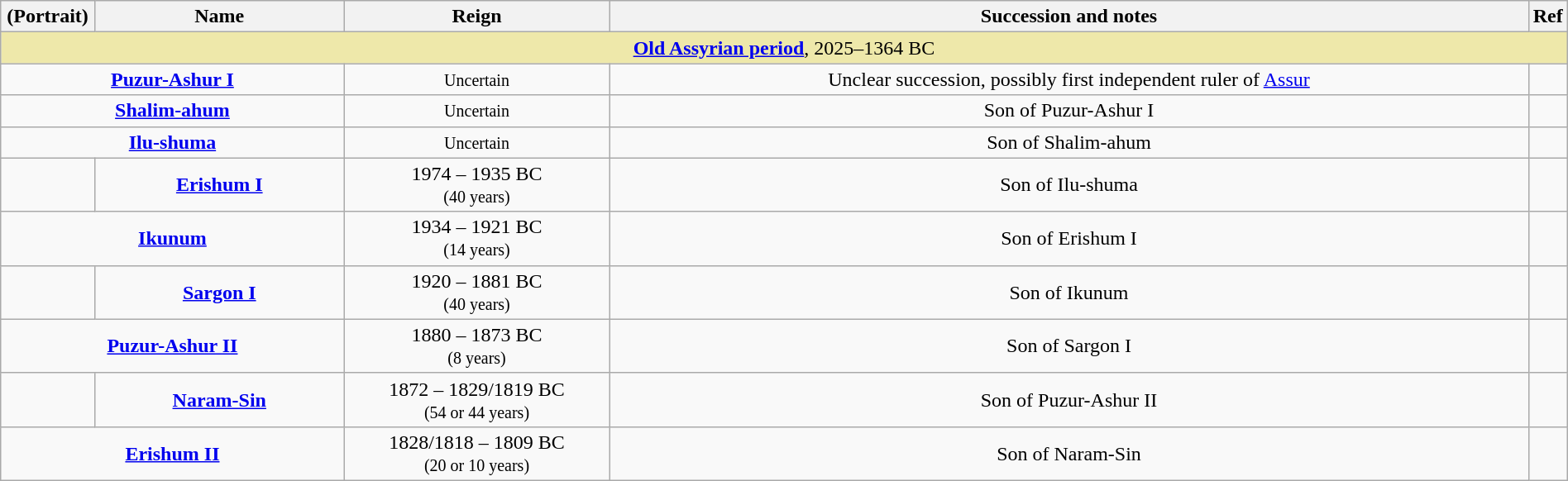<table class="wikitable" style="text-align:center; width:100%;">
<tr>
<th width="6%">(Portrait)</th>
<th width="16%">Name</th>
<th width="17%">Reign</th>
<th width="59%">Succession and notes</th>
<th width="2%">Ref</th>
</tr>
<tr>
<td colspan=5 style="background-color:PaleGoldenrod"><strong><a href='#'>Old Assyrian period</a></strong>, 2025–1364 BC</td>
</tr>
<tr>
<td colspan=2><strong><a href='#'>Puzur-Ashur I</a></strong><br><small></small></td>
<td><small>Uncertain</small></td>
<td>Unclear succession, possibly first independent ruler of <a href='#'>Assur</a></td>
<td></td>
</tr>
<tr>
<td colspan=2><strong><a href='#'>Shalim-ahum</a></strong><br><small></small></td>
<td><small>Uncertain</small></td>
<td>Son of Puzur-Ashur I</td>
<td></td>
</tr>
<tr>
<td colspan=2><strong><a href='#'>Ilu-shuma</a></strong><br><small></small></td>
<td><small>Uncertain</small></td>
<td>Son of Shalim-ahum</td>
<td></td>
</tr>
<tr>
<td></td>
<td><strong><a href='#'>Erishum I</a></strong><br><small></small></td>
<td> 1974 – 1935 BC<br><small>(40 years)</small></td>
<td>Son of Ilu-shuma</td>
<td></td>
</tr>
<tr>
<td colspan=2><strong><a href='#'>Ikunum</a></strong><br><small></small></td>
<td> 1934 – 1921 BC<br><small>(14 years)</small></td>
<td>Son of Erishum I</td>
<td></td>
</tr>
<tr>
<td></td>
<td><strong><a href='#'>Sargon I</a></strong><br><small></small></td>
<td> 1920 – 1881 BC<br><small>(40 years)</small></td>
<td>Son of Ikunum</td>
<td></td>
</tr>
<tr>
<td colspan=2><strong><a href='#'>Puzur-Ashur II</a></strong><br><small></small></td>
<td> 1880 – 1873 BC<br><small>(8 years)</small></td>
<td>Son of Sargon I</td>
<td></td>
</tr>
<tr>
<td></td>
<td><strong><a href='#'>Naram-Sin</a></strong><br><small></small></td>
<td> 1872 – 1829/1819 BC<br><small>(54 or 44 years)</small></td>
<td>Son of Puzur-Ashur II</td>
<td></td>
</tr>
<tr>
<td colspan=2><strong><a href='#'>Erishum II</a></strong><br><small></small></td>
<td> 1828/1818 – 1809 BC<br><small>(20 or 10 years)</small></td>
<td>Son of Naram-Sin</td>
<td></td>
</tr>
</table>
